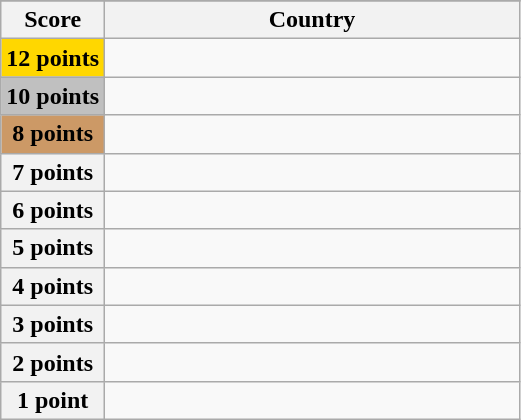<table class="wikitable">
<tr>
</tr>
<tr>
<th scope="col" width="20%">Score</th>
<th scope="col">Country</th>
</tr>
<tr>
<th scope="row" style="background:gold">12 points</th>
<td></td>
</tr>
<tr>
<th scope="row" style="background:silver">10 points</th>
<td></td>
</tr>
<tr>
<th scope="row" style="background:#CC9966">8 points</th>
<td></td>
</tr>
<tr>
<th scope="row">7 points</th>
<td></td>
</tr>
<tr>
<th scope="row">6 points</th>
<td></td>
</tr>
<tr>
<th scope="row">5 points</th>
<td></td>
</tr>
<tr>
<th scope="row">4 points</th>
<td></td>
</tr>
<tr>
<th scope="row">3 points</th>
<td></td>
</tr>
<tr>
<th scope="row">2 points</th>
<td></td>
</tr>
<tr>
<th scope="row">1 point</th>
<td></td>
</tr>
</table>
